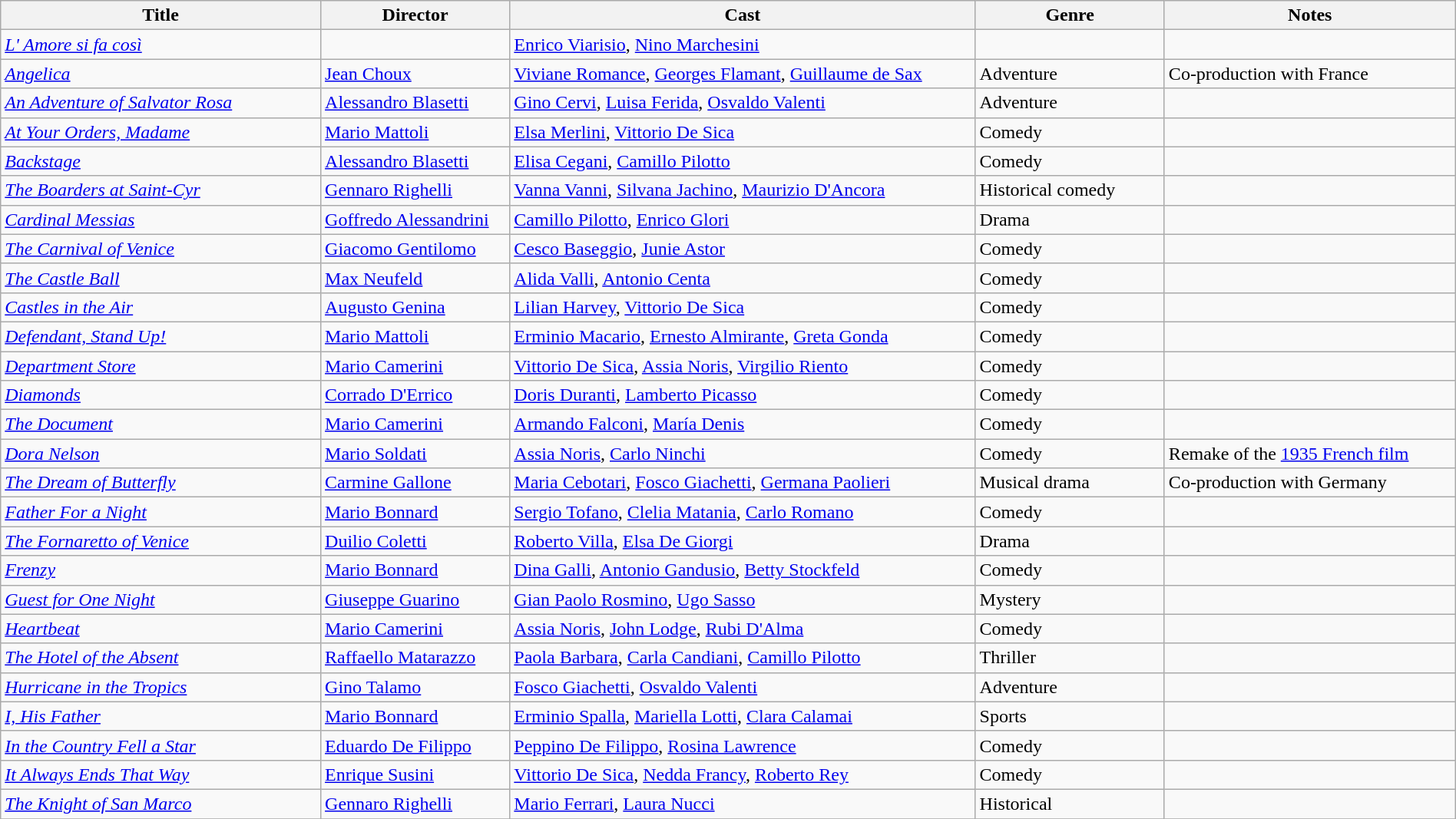<table class="wikitable" style="width:100%;">
<tr>
<th style="width:22%;">Title</th>
<th style="width:13%;">Director</th>
<th style="width:32%;">Cast</th>
<th style="width:13%;">Genre</th>
<th style="width:20%;">Notes</th>
</tr>
<tr>
<td><em><a href='#'>L' Amore si fa così</a></em></td>
<td></td>
<td><a href='#'>Enrico Viarisio</a>, <a href='#'>Nino Marchesini</a></td>
<td></td>
<td></td>
</tr>
<tr>
<td><em><a href='#'>Angelica</a></em></td>
<td><a href='#'>Jean Choux</a></td>
<td><a href='#'>Viviane Romance</a>, <a href='#'>Georges Flamant</a>, <a href='#'>Guillaume de Sax</a></td>
<td>Adventure</td>
<td>Co-production with France</td>
</tr>
<tr>
<td><em><a href='#'>An Adventure of Salvator Rosa</a></em></td>
<td><a href='#'>Alessandro Blasetti</a></td>
<td><a href='#'>Gino Cervi</a>, <a href='#'>Luisa Ferida</a>, <a href='#'>Osvaldo Valenti</a></td>
<td>Adventure</td>
<td></td>
</tr>
<tr>
<td><em><a href='#'>At Your Orders, Madame</a></em></td>
<td><a href='#'>Mario Mattoli</a></td>
<td><a href='#'>Elsa Merlini</a>, <a href='#'>Vittorio De Sica</a></td>
<td>Comedy</td>
<td></td>
</tr>
<tr>
<td><em><a href='#'>Backstage</a></em></td>
<td><a href='#'>Alessandro Blasetti</a></td>
<td><a href='#'>Elisa Cegani</a>, <a href='#'>Camillo Pilotto</a></td>
<td>Comedy</td>
<td></td>
</tr>
<tr>
<td><em><a href='#'>The Boarders at Saint-Cyr</a></em></td>
<td><a href='#'>Gennaro Righelli</a></td>
<td><a href='#'>Vanna Vanni</a>, <a href='#'>Silvana Jachino</a>, <a href='#'>Maurizio D'Ancora</a></td>
<td>Historical comedy</td>
<td></td>
</tr>
<tr>
<td><em><a href='#'>Cardinal Messias</a></em></td>
<td><a href='#'>Goffredo Alessandrini</a></td>
<td><a href='#'>Camillo Pilotto</a>, <a href='#'>Enrico Glori</a></td>
<td>Drama</td>
<td></td>
</tr>
<tr>
<td><em><a href='#'>The Carnival of Venice</a></em></td>
<td><a href='#'>Giacomo Gentilomo</a></td>
<td><a href='#'>Cesco Baseggio</a>, <a href='#'>Junie Astor</a></td>
<td>Comedy</td>
<td></td>
</tr>
<tr>
<td><em><a href='#'>The Castle Ball</a></em></td>
<td><a href='#'>Max Neufeld</a></td>
<td><a href='#'>Alida Valli</a>, <a href='#'>Antonio Centa</a></td>
<td>Comedy</td>
<td></td>
</tr>
<tr>
<td><em><a href='#'>Castles in the Air</a></em></td>
<td><a href='#'>Augusto Genina</a></td>
<td><a href='#'>Lilian Harvey</a>, <a href='#'>Vittorio De Sica</a></td>
<td>Comedy</td>
<td></td>
</tr>
<tr>
<td><em><a href='#'>Defendant, Stand Up!</a></em></td>
<td><a href='#'>Mario Mattoli</a></td>
<td><a href='#'>Erminio Macario</a>, <a href='#'>Ernesto Almirante</a>, <a href='#'>Greta Gonda</a></td>
<td>Comedy</td>
<td></td>
</tr>
<tr>
<td><em><a href='#'>Department Store</a></em></td>
<td><a href='#'>Mario Camerini</a></td>
<td><a href='#'>Vittorio De Sica</a>, <a href='#'>Assia Noris</a>, <a href='#'>Virgilio Riento</a></td>
<td>Comedy</td>
<td></td>
</tr>
<tr>
<td><em><a href='#'>Diamonds</a></em></td>
<td><a href='#'>Corrado D'Errico</a></td>
<td><a href='#'>Doris Duranti</a>, <a href='#'>Lamberto Picasso</a></td>
<td>Comedy</td>
<td></td>
</tr>
<tr>
<td><em><a href='#'>The Document</a></em></td>
<td><a href='#'>Mario Camerini</a></td>
<td><a href='#'>Armando Falconi</a>, <a href='#'>María Denis</a></td>
<td>Comedy</td>
<td></td>
</tr>
<tr>
<td><em><a href='#'>Dora Nelson</a></em></td>
<td><a href='#'>Mario Soldati</a></td>
<td><a href='#'>Assia Noris</a>, <a href='#'>Carlo Ninchi</a></td>
<td>Comedy</td>
<td>Remake of the <a href='#'>1935 French film</a></td>
</tr>
<tr>
<td><em><a href='#'>The Dream of Butterfly</a></em></td>
<td><a href='#'>Carmine Gallone</a></td>
<td><a href='#'>Maria Cebotari</a>, <a href='#'>Fosco Giachetti</a>, <a href='#'>Germana Paolieri</a></td>
<td>Musical drama</td>
<td>Co-production with Germany</td>
</tr>
<tr>
<td><em><a href='#'>Father For a Night</a></em></td>
<td><a href='#'>Mario Bonnard</a></td>
<td><a href='#'>Sergio Tofano</a>, <a href='#'>Clelia Matania</a>, <a href='#'>Carlo Romano</a></td>
<td>Comedy</td>
<td></td>
</tr>
<tr>
<td><em><a href='#'>The Fornaretto of Venice</a></em></td>
<td><a href='#'>Duilio Coletti</a></td>
<td><a href='#'>Roberto Villa</a>, <a href='#'>Elsa De Giorgi</a></td>
<td>Drama</td>
<td></td>
</tr>
<tr>
<td><em><a href='#'>Frenzy</a></em></td>
<td><a href='#'>Mario Bonnard</a></td>
<td><a href='#'>Dina Galli</a>, <a href='#'>Antonio Gandusio</a>, <a href='#'>Betty Stockfeld</a></td>
<td>Comedy</td>
<td></td>
</tr>
<tr>
<td><em><a href='#'>Guest for One Night</a></em></td>
<td><a href='#'>Giuseppe Guarino</a></td>
<td><a href='#'>Gian Paolo Rosmino</a>, <a href='#'>Ugo Sasso</a></td>
<td>Mystery</td>
<td></td>
</tr>
<tr>
<td><em><a href='#'>Heartbeat</a></em></td>
<td><a href='#'>Mario Camerini</a></td>
<td><a href='#'>Assia Noris</a>, <a href='#'>John Lodge</a>, <a href='#'>Rubi D'Alma</a></td>
<td>Comedy</td>
<td></td>
</tr>
<tr>
<td><em><a href='#'>The Hotel of the Absent</a></em></td>
<td><a href='#'>Raffaello Matarazzo</a></td>
<td><a href='#'>Paola Barbara</a>, <a href='#'>Carla Candiani</a>, <a href='#'>Camillo Pilotto</a></td>
<td>Thriller</td>
<td></td>
</tr>
<tr>
<td><em><a href='#'>Hurricane in the Tropics</a></em></td>
<td><a href='#'>Gino Talamo</a></td>
<td><a href='#'>Fosco Giachetti</a>, <a href='#'>Osvaldo Valenti</a></td>
<td>Adventure</td>
<td></td>
</tr>
<tr>
<td><em><a href='#'>I, His Father</a></em></td>
<td><a href='#'>Mario Bonnard</a></td>
<td><a href='#'>Erminio Spalla</a>, <a href='#'>Mariella Lotti</a>, <a href='#'>Clara Calamai</a></td>
<td>Sports</td>
<td></td>
</tr>
<tr>
<td><em><a href='#'>In the Country Fell a Star</a></em></td>
<td><a href='#'>Eduardo De Filippo</a></td>
<td><a href='#'>Peppino De Filippo</a>, <a href='#'>Rosina Lawrence</a></td>
<td>Comedy</td>
<td></td>
</tr>
<tr>
<td><em><a href='#'>It Always Ends That Way</a></em></td>
<td><a href='#'>Enrique Susini</a></td>
<td><a href='#'>Vittorio De Sica</a>, <a href='#'>Nedda Francy</a>, <a href='#'>Roberto Rey</a></td>
<td>Comedy</td>
<td></td>
</tr>
<tr>
<td><em><a href='#'>The Knight of San Marco</a></em></td>
<td><a href='#'>Gennaro Righelli</a></td>
<td><a href='#'>Mario Ferrari</a>, <a href='#'>Laura Nucci</a></td>
<td>Historical</td>
<td></td>
</tr>
<tr>
</tr>
</table>
